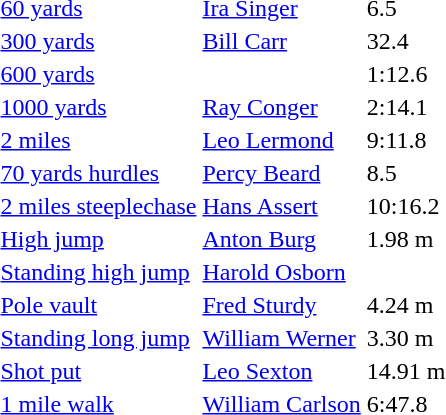<table>
<tr>
<td><a href='#'>60 yards</a></td>
<td><a href='#'>Ira Singer</a></td>
<td>6.5</td>
<td></td>
<td></td>
<td></td>
<td></td>
</tr>
<tr>
<td><a href='#'>300 yards</a></td>
<td><a href='#'>Bill Carr</a></td>
<td>32.4</td>
<td></td>
<td></td>
<td></td>
<td></td>
</tr>
<tr>
<td><a href='#'>600 yards</a></td>
<td></td>
<td>1:12.6</td>
<td></td>
<td></td>
<td></td>
<td></td>
</tr>
<tr>
<td><a href='#'>1000 yards</a></td>
<td><a href='#'>Ray Conger</a></td>
<td>2:14.1</td>
<td></td>
<td></td>
<td></td>
<td></td>
</tr>
<tr>
<td><a href='#'>2 miles</a></td>
<td><a href='#'>Leo Lermond</a></td>
<td>9:11.8</td>
<td></td>
<td></td>
<td></td>
<td></td>
</tr>
<tr>
<td><a href='#'>70 yards hurdles</a></td>
<td><a href='#'>Percy Beard</a></td>
<td>8.5</td>
<td></td>
<td></td>
<td></td>
<td></td>
</tr>
<tr>
<td><a href='#'>2 miles steeplechase</a></td>
<td><a href='#'>Hans Assert</a></td>
<td>10:16.2</td>
<td></td>
<td></td>
<td></td>
<td></td>
</tr>
<tr>
<td><a href='#'>High jump</a></td>
<td><a href='#'>Anton Burg</a></td>
<td>1.98 m</td>
<td></td>
<td></td>
<td></td>
<td></td>
</tr>
<tr>
<td><a href='#'>Standing high jump</a></td>
<td><a href='#'>Harold Osborn</a></td>
<td></td>
<td></td>
<td></td>
<td></td>
<td></td>
</tr>
<tr>
<td><a href='#'>Pole vault</a></td>
<td><a href='#'>Fred Sturdy</a></td>
<td>4.24 m</td>
<td></td>
<td></td>
<td></td>
<td></td>
</tr>
<tr>
<td><a href='#'>Standing long jump</a></td>
<td><a href='#'>William Werner</a></td>
<td>3.30 m</td>
<td></td>
<td></td>
<td></td>
<td></td>
</tr>
<tr>
<td><a href='#'>Shot put</a></td>
<td><a href='#'>Leo Sexton</a></td>
<td>14.91 m</td>
<td></td>
<td></td>
<td></td>
<td></td>
</tr>
<tr>
<td><a href='#'>1 mile walk</a></td>
<td><a href='#'>William Carlson</a></td>
<td>6:47.8</td>
<td></td>
<td></td>
<td></td>
<td></td>
</tr>
</table>
